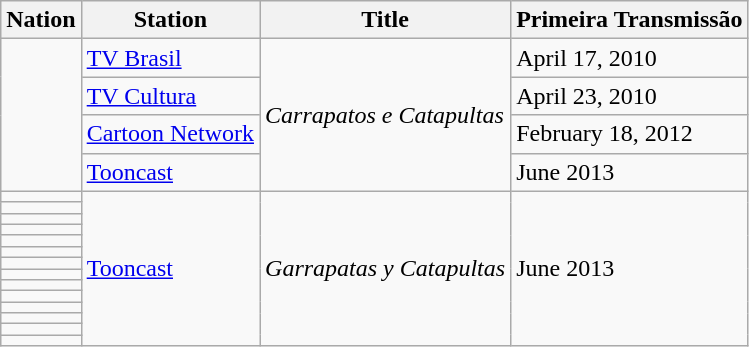<table class="wikitable" style="margin-bottom: 10px;">
<tr>
<th>Nation</th>
<th>Station</th>
<th>Title</th>
<th>Primeira Transmissão</th>
</tr>
<tr>
<td rowspan="4"></td>
<td><a href='#'>TV Brasil</a></td>
<td rowspan="4"><em>Carrapatos e Catapultas</em></td>
<td>April 17, 2010</td>
</tr>
<tr>
<td><a href='#'>TV Cultura</a></td>
<td>April 23, 2010</td>
</tr>
<tr>
<td><a href='#'>Cartoon Network</a></td>
<td>February 18, 2012</td>
</tr>
<tr>
<td><a href='#'>Tooncast</a></td>
<td>June 2013</td>
</tr>
<tr>
<td></td>
<td rowspan="14"><a href='#'>Tooncast</a></td>
<td rowspan="14"><em>Garrapatas y Catapultas</em></td>
<td rowspan="14">June 2013</td>
</tr>
<tr>
<td></td>
</tr>
<tr>
<td></td>
</tr>
<tr>
<td></td>
</tr>
<tr>
<td></td>
</tr>
<tr>
<td></td>
</tr>
<tr>
<td></td>
</tr>
<tr>
<td></td>
</tr>
<tr>
<td></td>
</tr>
<tr>
<td></td>
</tr>
<tr>
<td></td>
</tr>
<tr>
<td></td>
</tr>
<tr>
<td></td>
</tr>
<tr>
<td></td>
</tr>
</table>
